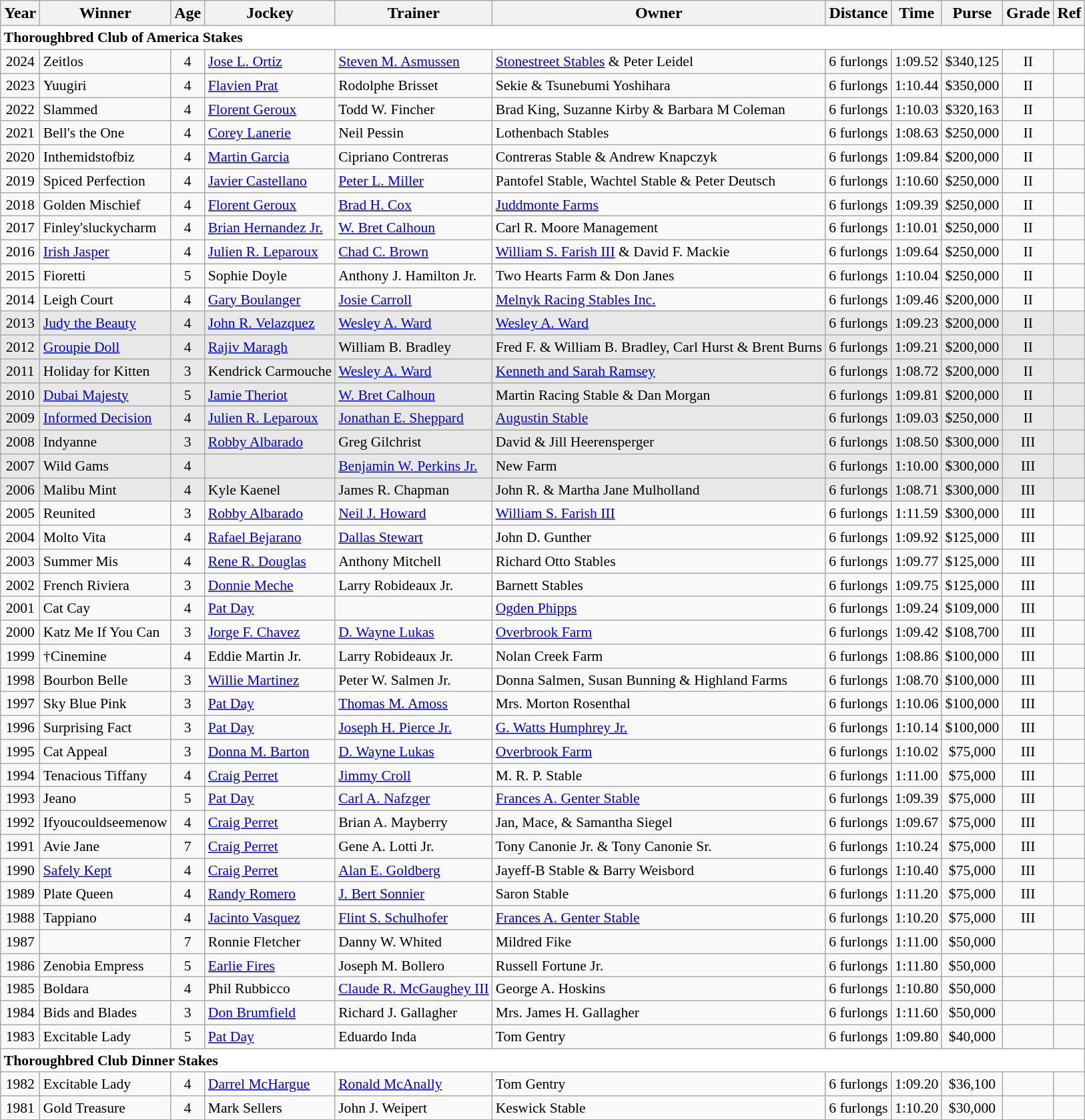<table class="wikitable sortable">
<tr>
<th>Year</th>
<th>Winner</th>
<th>Age</th>
<th>Jockey</th>
<th>Trainer</th>
<th>Owner</th>
<th>Distance</th>
<th>Time</th>
<th>Purse</th>
<th>Grade</th>
<th>Ref</th>
</tr>
<tr style="font-size:90%; background-color:white">
<td align="left" colspan=11><strong>Thoroughbred Club of America Stakes</strong></td>
</tr>
<tr style="font-size:90%;">
<td align=center>2024</td>
<td>Zeitlos</td>
<td align=center>4</td>
<td><a href='#'>Jose L. Ortiz</a></td>
<td><a href='#'>Steven M. Asmussen</a></td>
<td><a href='#'>Stonestreet Stables</a> & Peter Leidel</td>
<td align=center>6 furlongs</td>
<td align=center>1:09.52</td>
<td align=center>$340,125</td>
<td align=center>II</td>
<td></td>
</tr>
<tr style="font-size:90%;">
<td align=center>2023</td>
<td>Yuugiri</td>
<td align=center>4</td>
<td><a href='#'>Flavien Prat</a></td>
<td>Rodolphe Brisset</td>
<td>Sekie & Tsunebumi Yoshihara</td>
<td align=center>6 furlongs</td>
<td align=center>1:10.44</td>
<td align=center>$350,000</td>
<td align=center>II</td>
<td></td>
</tr>
<tr style="font-size:90%;">
<td align=center>2022</td>
<td>Slammed</td>
<td align=center>4</td>
<td><a href='#'>Florent Geroux</a></td>
<td>Todd W. Fincher</td>
<td>Brad King, Suzanne Kirby & Barbara M Coleman</td>
<td align=center>6 furlongs</td>
<td align=center>1:10.03</td>
<td align=center>$320,163</td>
<td align=center>II</td>
<td></td>
</tr>
<tr style="font-size:90%;">
<td align=center>2021</td>
<td>Bell's the One</td>
<td align=center>4</td>
<td><a href='#'>Corey Lanerie</a></td>
<td>Neil Pessin</td>
<td>Lothenbach Stables</td>
<td align=center>6 furlongs</td>
<td align=center>1:08.63</td>
<td align=center>$250,000</td>
<td align=center>II</td>
<td></td>
</tr>
<tr style="font-size:90%;">
<td align=center>2020</td>
<td>Inthemidstofbiz</td>
<td align=center>4</td>
<td><a href='#'>Martin Garcia</a></td>
<td>Cipriano Contreras</td>
<td>Contreras Stable & Andrew Knapczyk</td>
<td align=center>6 furlongs</td>
<td align=center>1:09.84</td>
<td align=center>$200,000</td>
<td align=center>II</td>
<td></td>
</tr>
<tr style="font-size:90%;">
<td align=center>2019</td>
<td>Spiced Perfection</td>
<td align=center>4</td>
<td><a href='#'>Javier Castellano</a></td>
<td><a href='#'>Peter L. Miller</a></td>
<td>Pantofel Stable, Wachtel Stable & Peter Deutsch</td>
<td align=center>6 furlongs</td>
<td align=center>1:10.60</td>
<td align=center>$250,000</td>
<td align=center>II</td>
<td></td>
</tr>
<tr style="font-size:90%;">
<td align=center>2018</td>
<td>Golden Mischief</td>
<td align=center>4</td>
<td><a href='#'>Florent Geroux</a></td>
<td><a href='#'>Brad H. Cox</a></td>
<td><a href='#'>Juddmonte Farms</a></td>
<td align=center>6 furlongs</td>
<td align=center>1:09.39</td>
<td align=center>$250,000</td>
<td align=center>II</td>
<td></td>
</tr>
<tr style="font-size:90%;">
<td align=center>2017</td>
<td>Finley'sluckycharm</td>
<td align=center>4</td>
<td><a href='#'>Brian Hernandez Jr.</a></td>
<td><a href='#'>W. Bret Calhoun</a></td>
<td>Carl R. Moore Management</td>
<td align=center>6 furlongs</td>
<td align=center>1:10.01</td>
<td align=center>$250,000</td>
<td align=center>II</td>
<td></td>
</tr>
<tr style="font-size:90%;">
<td align=center>2016</td>
<td><a href='#'>Irish Jasper</a></td>
<td align=center>4</td>
<td><a href='#'>Julien R. Leparoux</a></td>
<td><a href='#'>Chad C. Brown</a></td>
<td><a href='#'>William S. Farish III</a> & David F. Mackie</td>
<td align=center>6 furlongs</td>
<td align=center>1:09.64</td>
<td align=center>$250,000</td>
<td align=center>II</td>
<td></td>
</tr>
<tr style="font-size:90%;">
<td align=center>2015</td>
<td>Fioretti</td>
<td align=center>5</td>
<td>Sophie Doyle</td>
<td>Anthony J. Hamilton Jr.</td>
<td>Two Hearts Farm &  Don Janes</td>
<td align=center>6 furlongs</td>
<td align=center>1:10.04</td>
<td align=center>$250,000</td>
<td align=center>II</td>
<td></td>
</tr>
<tr style="font-size:90%;">
<td align=center>2014</td>
<td>Leigh Court</td>
<td align=center>4</td>
<td><a href='#'>Gary Boulanger</a></td>
<td><a href='#'>Josie Carroll</a></td>
<td><a href='#'>Melnyk Racing Stables Inc.</a></td>
<td align=center>6 furlongs</td>
<td align=center>1:09.46</td>
<td align=center>$200,000</td>
<td align=center>II</td>
<td></td>
</tr>
<tr style="font-size:90%; background-color:#E8E8E8">
<td align=center>2013</td>
<td><a href='#'>Judy the Beauty</a></td>
<td align=center>4</td>
<td><a href='#'>John R. Velazquez</a></td>
<td><a href='#'>Wesley A. Ward</a></td>
<td><a href='#'>Wesley A. Ward</a></td>
<td align=center>6 furlongs</td>
<td align=center>1:09.23</td>
<td align=center>$200,000</td>
<td align=center>II</td>
<td></td>
</tr>
<tr style="font-size:90%; background-color:#E8E8E8">
<td align=center>2012</td>
<td><a href='#'>Groupie Doll</a></td>
<td align=center>4</td>
<td><a href='#'>Rajiv Maragh</a></td>
<td>William B. Bradley</td>
<td>Fred F. & William B. Bradley, Carl Hurst & Brent Burns</td>
<td align=center>6 furlongs</td>
<td align=center>1:09.21</td>
<td align=center>$200,000</td>
<td align=center>II</td>
<td></td>
</tr>
<tr style="font-size:90%; background-color:#E8E8E8">
<td align=center>2011</td>
<td>Holiday for Kitten</td>
<td align=center>3</td>
<td>Kendrick Carmouche</td>
<td><a href='#'>Wesley A. Ward</a></td>
<td><a href='#'>Kenneth and Sarah Ramsey</a></td>
<td align=center>6 furlongs</td>
<td align=center>1:08.72</td>
<td align=center>$200,000</td>
<td align=center>II</td>
<td></td>
</tr>
<tr style="font-size:90%; background-color:#E8E8E8">
<td align=center>2010</td>
<td><a href='#'>Dubai Majesty</a></td>
<td align=center>5</td>
<td><a href='#'>Jamie Theriot</a></td>
<td><a href='#'>W. Bret Calhoun</a></td>
<td>Martin Racing Stable & Dan Morgan</td>
<td align=center>6 furlongs</td>
<td align=center>1:09.81</td>
<td align=center>$200,000</td>
<td align=center>II</td>
<td></td>
</tr>
<tr style="font-size:90%; background-color:#E8E8E8">
<td align=center>2009</td>
<td><a href='#'>Informed Decision</a></td>
<td align=center>4</td>
<td><a href='#'>Julien R. Leparoux</a></td>
<td><a href='#'>Jonathan E. Sheppard</a></td>
<td><a href='#'>Augustin Stable</a></td>
<td align=center>6 furlongs</td>
<td align=center>1:09.03</td>
<td align=center>$250,000</td>
<td align=center>II</td>
<td></td>
</tr>
<tr style="font-size:90%; background-color:#E8E8E8">
<td align=center>2008</td>
<td>Indyanne</td>
<td align=center>3</td>
<td><a href='#'>Robby Albarado</a></td>
<td>Greg Gilchrist</td>
<td>David & Jill Heerensperger</td>
<td align=center>6 furlongs</td>
<td align=center>1:08.50</td>
<td align=center>$300,000</td>
<td align=center>III</td>
<td></td>
</tr>
<tr style="font-size:90%; background-color:#E8E8E8">
<td align=center>2007</td>
<td>Wild Gams</td>
<td align=center>4</td>
<td></td>
<td><a href='#'>Benjamin W. Perkins Jr.</a></td>
<td>New Farm</td>
<td align=center>6 furlongs</td>
<td align=center>1:10.00</td>
<td align=center>$300,000</td>
<td align=center>III</td>
<td></td>
</tr>
<tr style="font-size:90%; background-color:#E8E8E8">
<td align=center>2006</td>
<td>Malibu Mint</td>
<td align=center>4</td>
<td>Kyle Kaenel</td>
<td>James R. Chapman</td>
<td>John R. & Martha Jane Mulholland</td>
<td align=center>6 furlongs</td>
<td align=center>1:08.71</td>
<td align=center>$300,000</td>
<td align=center>III</td>
<td></td>
</tr>
<tr style="font-size:90%;">
<td align=center>2005</td>
<td>Reunited</td>
<td align=center>3</td>
<td><a href='#'>Robby Albarado</a></td>
<td><a href='#'>Neil J. Howard</a></td>
<td><a href='#'>William S. Farish III</a></td>
<td align=center>6 furlongs</td>
<td align=center>1:11.59</td>
<td align=center>$300,000</td>
<td align=center>III</td>
<td></td>
</tr>
<tr style="font-size:90%;">
<td align=center>2004</td>
<td>Molto Vita</td>
<td align=center>4</td>
<td><a href='#'>Rafael Bejarano</a></td>
<td><a href='#'>Dallas Stewart</a></td>
<td>John D. Gunther</td>
<td align=center>6 furlongs</td>
<td align=center>1:09.92</td>
<td align=center>$125,000</td>
<td align=center>III</td>
<td></td>
</tr>
<tr style="font-size:90%;">
<td align=center>2003</td>
<td>Summer Mis</td>
<td align=center>4</td>
<td><a href='#'>Rene R. Douglas</a></td>
<td>Anthony Mitchell</td>
<td>Richard Otto Stables</td>
<td align=center>6 furlongs</td>
<td align=center>1:09.77</td>
<td align=center>$125,000</td>
<td align=center>III</td>
<td></td>
</tr>
<tr style="font-size:90%;">
<td align=center>2002</td>
<td>French Riviera</td>
<td align=center>3</td>
<td><a href='#'>Donnie Meche</a></td>
<td>Larry Robideaux Jr.</td>
<td>Barnett Stables</td>
<td align=center>6 furlongs</td>
<td align=center>1:09.75</td>
<td align=center>$125,000</td>
<td align=center>III</td>
<td></td>
</tr>
<tr style="font-size:90%;">
<td align=center>2001</td>
<td>Cat Cay</td>
<td align=center>4</td>
<td><a href='#'>Pat Day</a></td>
<td></td>
<td><a href='#'>Ogden Phipps</a></td>
<td align=center>6 furlongs</td>
<td align=center>1:09.24</td>
<td align=center>$109,000</td>
<td align=center>III</td>
<td></td>
</tr>
<tr style="font-size:90%;">
<td align=center>2000</td>
<td>Katz Me If You Can</td>
<td align=center>3</td>
<td><a href='#'>Jorge F. Chavez</a></td>
<td><a href='#'>D. Wayne Lukas</a></td>
<td><a href='#'>Overbrook Farm</a></td>
<td align=center>6 furlongs</td>
<td align=center>1:09.42</td>
<td align=center>$108,700</td>
<td align=center>III</td>
<td></td>
</tr>
<tr style="font-size:90%;">
<td align=center>1999</td>
<td>†Cinemine</td>
<td align=center>4</td>
<td>Eddie Martin Jr.</td>
<td>Larry Robideaux Jr.</td>
<td>Nolan Creek Farm</td>
<td align=center>6 furlongs</td>
<td align=center>1:08.86</td>
<td align=center>$100,000</td>
<td align=center>III</td>
<td></td>
</tr>
<tr style="font-size:90%;">
<td align=center>1998</td>
<td>Bourbon Belle</td>
<td align=center>3</td>
<td><a href='#'>Willie Martinez</a></td>
<td>Peter W. Salmen Jr.</td>
<td>Donna Salmen, Susan Bunning & Highland Farms</td>
<td align=center>6 furlongs</td>
<td align=center>1:08.70</td>
<td align=center>$100,000</td>
<td align=center>III</td>
<td></td>
</tr>
<tr style="font-size:90%;">
<td align=center>1997</td>
<td>Sky Blue Pink</td>
<td align=center>3</td>
<td><a href='#'>Pat Day</a></td>
<td><a href='#'>Thomas M. Amoss</a></td>
<td>Mrs. Morton Rosenthal</td>
<td align=center>6 furlongs</td>
<td align=center>1:10.06</td>
<td align=center>$100,000</td>
<td align=center>III</td>
<td></td>
</tr>
<tr style="font-size:90%;">
<td align=center>1996</td>
<td>Surprising Fact</td>
<td align=center>3</td>
<td><a href='#'>Pat Day</a></td>
<td><a href='#'>Joseph H. Pierce Jr.</a></td>
<td><a href='#'>G. Watts Humphrey Jr.</a></td>
<td align=center>6 furlongs</td>
<td align=center>1:10.14</td>
<td align=center>$100,000</td>
<td align=center>III</td>
<td></td>
</tr>
<tr style="font-size:90%;">
<td align=center>1995</td>
<td>Cat Appeal</td>
<td align=center>3</td>
<td><a href='#'>Donna M. Barton</a></td>
<td><a href='#'>D. Wayne Lukas</a></td>
<td><a href='#'>Overbrook Farm</a></td>
<td align=center>6 furlongs</td>
<td align=center>1:10.02</td>
<td align=center>$75,000</td>
<td align=center>III</td>
<td></td>
</tr>
<tr style="font-size:90%;">
<td align=center>1994</td>
<td>Tenacious Tiffany</td>
<td align=center>4</td>
<td><a href='#'>Craig Perret</a></td>
<td><a href='#'>Jimmy Croll</a></td>
<td>M. R. P. Stable</td>
<td align=center>6 furlongs</td>
<td align=center>1:11.00</td>
<td align=center>$75,000</td>
<td align=center>III</td>
<td></td>
</tr>
<tr style="font-size:90%;">
<td align=center>1993</td>
<td>Jeano</td>
<td align=center>5</td>
<td><a href='#'>Pat Day</a></td>
<td><a href='#'>Carl A. Nafzger</a></td>
<td><a href='#'>Frances A. Genter Stable</a></td>
<td align=center>6 furlongs</td>
<td align=center>1:09.39</td>
<td align=center>$75,000</td>
<td align=center>III</td>
<td></td>
</tr>
<tr style="font-size:90%;">
<td align=center>1992</td>
<td>Ifyoucouldseemenow</td>
<td align=center>4</td>
<td><a href='#'>Craig Perret</a></td>
<td>Brian A. Mayberry</td>
<td>Jan, Mace, & Samantha Siegel</td>
<td align=center>6 furlongs</td>
<td align=center>1:09.67</td>
<td align=center>$75,000</td>
<td align=center>III</td>
<td></td>
</tr>
<tr style="font-size:90%;">
<td align=center>1991</td>
<td>Avie Jane</td>
<td align=center>7</td>
<td><a href='#'>Craig Perret</a></td>
<td>Gene A. Lotti Jr.</td>
<td>Tony Canonie Jr. & Tony Canonie Sr.</td>
<td align=center>6 furlongs</td>
<td align=center>1:10.24</td>
<td align=center>$75,000</td>
<td align=center>III</td>
<td></td>
</tr>
<tr style="font-size:90%;">
<td align=center>1990</td>
<td><a href='#'>Safely Kept</a></td>
<td align=center>4</td>
<td><a href='#'>Craig Perret</a></td>
<td><a href='#'>Alan E. Goldberg</a></td>
<td>Jayeff-B Stable & Barry Weisbord</td>
<td align=center>6 furlongs</td>
<td align=center>1:10.40</td>
<td align=center>$75,000</td>
<td align=center>III</td>
<td></td>
</tr>
<tr style="font-size:90%;">
<td align=center>1989</td>
<td>Plate Queen</td>
<td align=center>4</td>
<td><a href='#'>Randy Romero</a></td>
<td><a href='#'>J. Bert Sonnier</a></td>
<td>Saron Stable</td>
<td align=center>6 furlongs</td>
<td align=center>1:11.20</td>
<td align=center>$75,000</td>
<td align=center>III</td>
<td></td>
</tr>
<tr style="font-size:90%;">
<td align=center>1988</td>
<td>Tappiano</td>
<td align=center>4</td>
<td><a href='#'>Jacinto Vasquez</a></td>
<td><a href='#'>Flint S. Schulhofer</a></td>
<td><a href='#'>Frances A. Genter Stable</a></td>
<td align=center>6 furlongs</td>
<td align=center>1:10.20</td>
<td align=center>$75,000</td>
<td align=center>III</td>
<td></td>
</tr>
<tr style="font-size:90%;">
<td align=center>1987</td>
<td></td>
<td align=center>7</td>
<td>Ronnie Fletcher</td>
<td>Danny W. Whited</td>
<td>Mildred Fike</td>
<td align=center>6 furlongs</td>
<td align=center>1:11.00</td>
<td align=center>$50,000</td>
<td align=center></td>
<td></td>
</tr>
<tr style="font-size:90%;">
<td align=center>1986</td>
<td>Zenobia Empress</td>
<td align=center>5</td>
<td><a href='#'>Earlie Fires</a></td>
<td>Joseph M. Bollero</td>
<td>Russell Fortune Jr.</td>
<td align=center>6 furlongs</td>
<td align=center>1:11.80</td>
<td align=center>$50,000</td>
<td align=center></td>
<td></td>
</tr>
<tr style="font-size:90%;">
<td align=center>1985</td>
<td>Boldara</td>
<td align=center>4</td>
<td>Phil Rubbicco</td>
<td><a href='#'>Claude R. McGaughey III</a></td>
<td>George A. Hoskins</td>
<td align=center>6 furlongs</td>
<td align=center>1:10.80</td>
<td align=center>$50,000</td>
<td align=center></td>
<td></td>
</tr>
<tr style="font-size:90%;">
<td align=center>1984</td>
<td>Bids and Blades</td>
<td align=center>3</td>
<td><a href='#'>Don Brumfield</a></td>
<td>Richard J. Gallagher</td>
<td>Mrs. James H. Gallagher</td>
<td align=center>6 furlongs</td>
<td align=center>1:11.60</td>
<td align=center>$50,000</td>
<td align=center></td>
<td></td>
</tr>
<tr style="font-size:90%;">
<td align=center>1983</td>
<td>Excitable Lady</td>
<td align=center>5</td>
<td><a href='#'>Pat Day</a></td>
<td>Eduardo Inda</td>
<td>Tom Gentry</td>
<td align=center>6 furlongs</td>
<td align=center>1:09.80</td>
<td align=center>$40,000</td>
<td align=center></td>
<td></td>
</tr>
<tr style="font-size:90%; background-color:white">
<td align="left" colspan=11><strong>Thoroughbred Club Dinner Stakes</strong></td>
</tr>
<tr style="font-size:90%;">
<td align=center>1982</td>
<td>Excitable Lady</td>
<td align=center>4</td>
<td><a href='#'>Darrel McHargue</a></td>
<td><a href='#'>Ronald McAnally</a></td>
<td>Tom Gentry</td>
<td align=center>6 furlongs</td>
<td align=center>1:09.20</td>
<td align=center>$36,100</td>
<td align=center></td>
<td></td>
</tr>
<tr style="font-size:90%;">
<td align=center>1981</td>
<td>Gold Treasure</td>
<td align=center>4</td>
<td>Mark Sellers</td>
<td>John J. Weipert</td>
<td>Keswick Stable</td>
<td align=center>6 furlongs</td>
<td align=center>1:10.20</td>
<td align=center>$30,000</td>
<td align=center></td>
<td></td>
</tr>
</table>
